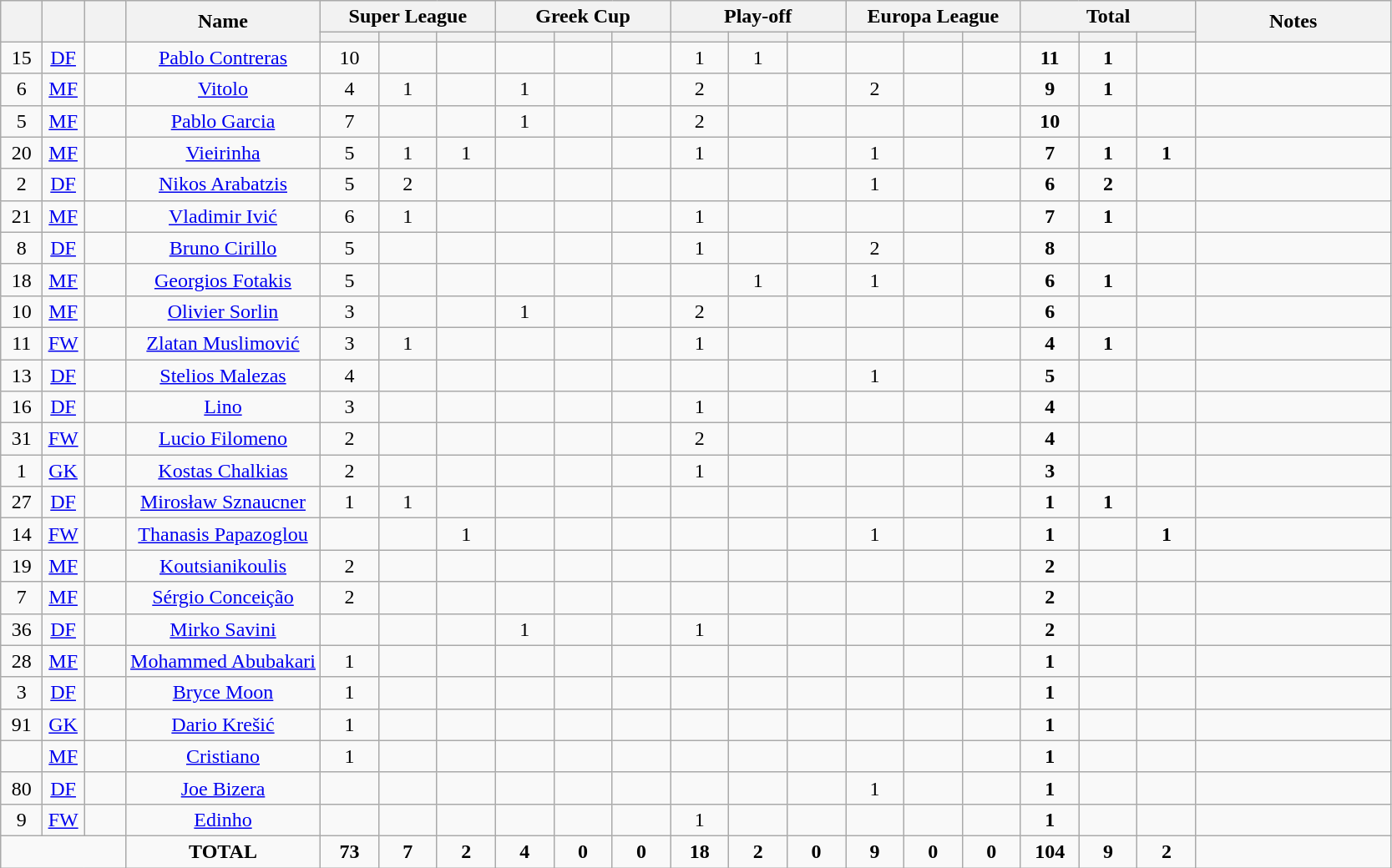<table class="wikitable" style="font-size: 100%; text-align: center;">
<tr>
<th rowspan="2"  style="width:3%; text-align:center;"></th>
<th rowspan="2"  style="width:3%; text-align:center;"></th>
<th rowspan="2"  style="width:3%; text-align:center;"></th>
<th rowspan="2"  style="width:14%; text-align:center;">Name</th>
<th colspan="3" style="text-align:center;">Super League</th>
<th colspan="3" style="text-align:center;">Greek Cup</th>
<th colspan="3" style="text-align:center;">Play-off</th>
<th colspan="3" style="text-align:center;">Europa League</th>
<th colspan="3" style="text-align:center;">Total</th>
<th rowspan="2" style="width:14%; text-align:center;">Notes</th>
</tr>
<tr>
<th style="width:2em;"></th>
<th style="width:2em;"></th>
<th style="width:2em;"></th>
<th style="width:2em;"></th>
<th style="width:2em;"></th>
<th style="width:2em;"></th>
<th style="width:2em;"></th>
<th style="width:2em;"></th>
<th style="width:2em;"></th>
<th style="width:2em;"></th>
<th style="width:2em;"></th>
<th style="width:2em;"></th>
<th style="width:2em;"></th>
<th style="width:2em;"></th>
<th style="width:2em;"></th>
</tr>
<tr>
<td>15</td>
<td><a href='#'>DF</a></td>
<td></td>
<td><a href='#'>Pablo Contreras</a></td>
<td>10</td>
<td></td>
<td></td>
<td></td>
<td></td>
<td></td>
<td>1</td>
<td>1</td>
<td></td>
<td></td>
<td></td>
<td></td>
<td><strong>11</strong></td>
<td><strong>1</strong></td>
<td></td>
<td></td>
</tr>
<tr>
<td>6</td>
<td><a href='#'>MF</a></td>
<td></td>
<td><a href='#'>Vitolo</a></td>
<td>4</td>
<td>1</td>
<td></td>
<td>1</td>
<td></td>
<td></td>
<td>2</td>
<td></td>
<td></td>
<td>2</td>
<td></td>
<td></td>
<td><strong>9</strong></td>
<td><strong>1</strong></td>
<td></td>
<td></td>
</tr>
<tr>
<td>5</td>
<td><a href='#'>MF</a></td>
<td></td>
<td><a href='#'>Pablo Garcia</a></td>
<td>7</td>
<td></td>
<td></td>
<td>1</td>
<td></td>
<td></td>
<td>2</td>
<td></td>
<td></td>
<td></td>
<td></td>
<td></td>
<td><strong>10</strong></td>
<td></td>
<td></td>
<td></td>
</tr>
<tr>
<td>20</td>
<td><a href='#'>MF</a></td>
<td></td>
<td><a href='#'>Vieirinha</a></td>
<td>5</td>
<td>1</td>
<td>1</td>
<td></td>
<td></td>
<td></td>
<td>1</td>
<td></td>
<td></td>
<td>1</td>
<td></td>
<td></td>
<td><strong>7</strong></td>
<td><strong>1</strong></td>
<td><strong>1</strong></td>
<td></td>
</tr>
<tr>
<td>2</td>
<td><a href='#'>DF</a></td>
<td></td>
<td><a href='#'>Nikos Arabatzis</a></td>
<td>5</td>
<td>2</td>
<td></td>
<td></td>
<td></td>
<td></td>
<td></td>
<td></td>
<td></td>
<td>1</td>
<td></td>
<td></td>
<td><strong>6</strong></td>
<td><strong>2</strong></td>
<td></td>
<td></td>
</tr>
<tr>
<td>21</td>
<td><a href='#'>MF</a></td>
<td></td>
<td><a href='#'>Vladimir Ivić</a></td>
<td>6</td>
<td>1</td>
<td></td>
<td></td>
<td></td>
<td></td>
<td>1</td>
<td></td>
<td></td>
<td></td>
<td></td>
<td></td>
<td><strong>7</strong></td>
<td><strong>1</strong></td>
<td></td>
<td></td>
</tr>
<tr>
<td>8</td>
<td><a href='#'>DF</a></td>
<td></td>
<td><a href='#'>Bruno Cirillo</a></td>
<td>5</td>
<td></td>
<td></td>
<td></td>
<td></td>
<td></td>
<td>1</td>
<td></td>
<td></td>
<td>2</td>
<td></td>
<td></td>
<td><strong>8</strong></td>
<td></td>
<td></td>
<td></td>
</tr>
<tr>
<td>18</td>
<td><a href='#'>MF</a></td>
<td></td>
<td><a href='#'>Georgios Fotakis</a></td>
<td>5</td>
<td></td>
<td></td>
<td></td>
<td></td>
<td></td>
<td></td>
<td>1</td>
<td></td>
<td>1</td>
<td></td>
<td></td>
<td><strong>6</strong></td>
<td><strong>1</strong></td>
<td></td>
<td></td>
</tr>
<tr>
<td>10</td>
<td><a href='#'>MF</a></td>
<td></td>
<td><a href='#'>Olivier Sorlin</a></td>
<td>3</td>
<td></td>
<td></td>
<td>1</td>
<td></td>
<td></td>
<td>2</td>
<td></td>
<td></td>
<td></td>
<td></td>
<td></td>
<td><strong>6</strong></td>
<td></td>
<td></td>
<td></td>
</tr>
<tr>
<td>11</td>
<td><a href='#'>FW</a></td>
<td></td>
<td><a href='#'>Zlatan Muslimović</a></td>
<td>3</td>
<td>1</td>
<td></td>
<td></td>
<td></td>
<td></td>
<td>1</td>
<td></td>
<td></td>
<td></td>
<td></td>
<td></td>
<td><strong>4</strong></td>
<td><strong>1</strong></td>
<td></td>
<td></td>
</tr>
<tr>
<td>13</td>
<td><a href='#'>DF</a></td>
<td></td>
<td><a href='#'>Stelios Malezas</a></td>
<td>4</td>
<td></td>
<td></td>
<td></td>
<td></td>
<td></td>
<td></td>
<td></td>
<td></td>
<td>1</td>
<td></td>
<td></td>
<td><strong>5</strong></td>
<td></td>
<td></td>
<td></td>
</tr>
<tr>
<td>16</td>
<td><a href='#'>DF</a></td>
<td></td>
<td><a href='#'>Lino</a></td>
<td>3</td>
<td></td>
<td></td>
<td></td>
<td></td>
<td></td>
<td>1</td>
<td></td>
<td></td>
<td></td>
<td></td>
<td></td>
<td><strong>4</strong></td>
<td></td>
<td></td>
<td></td>
</tr>
<tr>
<td>31</td>
<td><a href='#'>FW</a></td>
<td></td>
<td><a href='#'>Lucio Filomeno</a></td>
<td>2</td>
<td></td>
<td></td>
<td></td>
<td></td>
<td></td>
<td>2</td>
<td></td>
<td></td>
<td></td>
<td></td>
<td></td>
<td><strong>4</strong></td>
<td></td>
<td></td>
<td></td>
</tr>
<tr>
<td>1</td>
<td><a href='#'>GK</a></td>
<td></td>
<td><a href='#'>Kostas Chalkias</a></td>
<td>2</td>
<td></td>
<td></td>
<td></td>
<td></td>
<td></td>
<td>1</td>
<td></td>
<td></td>
<td></td>
<td></td>
<td></td>
<td><strong>3</strong></td>
<td></td>
<td></td>
<td></td>
</tr>
<tr>
<td>27</td>
<td><a href='#'>DF</a></td>
<td></td>
<td><a href='#'>Mirosław Sznaucner</a></td>
<td>1</td>
<td>1</td>
<td></td>
<td></td>
<td></td>
<td></td>
<td></td>
<td></td>
<td></td>
<td></td>
<td></td>
<td></td>
<td><strong>1</strong></td>
<td><strong>1</strong></td>
<td></td>
<td></td>
</tr>
<tr>
<td>14</td>
<td><a href='#'>FW</a></td>
<td></td>
<td><a href='#'>Thanasis Papazoglou</a></td>
<td></td>
<td></td>
<td>1</td>
<td></td>
<td></td>
<td></td>
<td></td>
<td></td>
<td></td>
<td>1</td>
<td></td>
<td></td>
<td><strong>1</strong></td>
<td></td>
<td><strong>1</strong></td>
<td></td>
</tr>
<tr>
<td>19</td>
<td><a href='#'>MF</a></td>
<td></td>
<td><a href='#'>Koutsianikoulis</a></td>
<td>2</td>
<td></td>
<td></td>
<td></td>
<td></td>
<td></td>
<td></td>
<td></td>
<td></td>
<td></td>
<td></td>
<td></td>
<td><strong>2</strong></td>
<td></td>
<td></td>
<td></td>
</tr>
<tr>
<td>7</td>
<td><a href='#'>MF</a></td>
<td></td>
<td><a href='#'>Sérgio Conceição</a></td>
<td>2</td>
<td></td>
<td></td>
<td></td>
<td></td>
<td></td>
<td></td>
<td></td>
<td></td>
<td></td>
<td></td>
<td></td>
<td><strong>2</strong></td>
<td></td>
<td></td>
<td></td>
</tr>
<tr>
<td>36</td>
<td><a href='#'>DF</a></td>
<td></td>
<td><a href='#'>Mirko Savini</a></td>
<td></td>
<td></td>
<td></td>
<td>1</td>
<td></td>
<td></td>
<td>1</td>
<td></td>
<td></td>
<td></td>
<td></td>
<td></td>
<td><strong>2</strong></td>
<td></td>
<td></td>
<td></td>
</tr>
<tr>
<td>28</td>
<td><a href='#'>MF</a></td>
<td></td>
<td><a href='#'>Mohammed Abubakari</a></td>
<td>1</td>
<td></td>
<td></td>
<td></td>
<td></td>
<td></td>
<td></td>
<td></td>
<td></td>
<td></td>
<td></td>
<td></td>
<td><strong>1</strong></td>
<td></td>
<td></td>
<td></td>
</tr>
<tr>
<td>3</td>
<td><a href='#'>DF</a></td>
<td></td>
<td><a href='#'>Bryce Moon</a></td>
<td>1</td>
<td></td>
<td></td>
<td></td>
<td></td>
<td></td>
<td></td>
<td></td>
<td></td>
<td></td>
<td></td>
<td></td>
<td><strong>1</strong></td>
<td></td>
<td></td>
<td></td>
</tr>
<tr>
<td>91</td>
<td><a href='#'>GK</a></td>
<td></td>
<td><a href='#'>Dario Krešić</a></td>
<td>1</td>
<td></td>
<td></td>
<td></td>
<td></td>
<td></td>
<td></td>
<td></td>
<td></td>
<td></td>
<td></td>
<td></td>
<td><strong>1</strong></td>
<td></td>
<td></td>
<td></td>
</tr>
<tr>
<td></td>
<td><a href='#'>MF</a></td>
<td></td>
<td><a href='#'>Cristiano</a></td>
<td>1</td>
<td></td>
<td></td>
<td></td>
<td></td>
<td></td>
<td></td>
<td></td>
<td></td>
<td></td>
<td></td>
<td></td>
<td><strong>1</strong></td>
<td></td>
<td></td>
<td></td>
</tr>
<tr>
<td>80</td>
<td><a href='#'>DF</a></td>
<td></td>
<td><a href='#'>Joe Bizera</a></td>
<td></td>
<td></td>
<td></td>
<td></td>
<td></td>
<td></td>
<td></td>
<td></td>
<td></td>
<td>1</td>
<td></td>
<td></td>
<td><strong>1</strong></td>
<td></td>
<td></td>
<td></td>
</tr>
<tr>
<td>9</td>
<td><a href='#'>FW</a></td>
<td></td>
<td><a href='#'>Edinho</a></td>
<td></td>
<td></td>
<td></td>
<td></td>
<td></td>
<td></td>
<td>1</td>
<td></td>
<td></td>
<td></td>
<td></td>
<td></td>
<td><strong>1</strong></td>
<td></td>
<td></td>
<td></td>
</tr>
<tr>
<td colspan="3"></td>
<td><strong>TOTAL</strong></td>
<td><strong>73</strong></td>
<td><strong>7</strong></td>
<td><strong>2</strong></td>
<td><strong>4</strong></td>
<td><strong>0</strong></td>
<td><strong>0</strong></td>
<td><strong>18</strong></td>
<td><strong>2</strong></td>
<td><strong>0</strong></td>
<td><strong>9</strong></td>
<td><strong>0</strong></td>
<td><strong>0</strong></td>
<td><strong>104</strong></td>
<td><strong>9</strong></td>
<td><strong>2</strong></td>
</tr>
</table>
